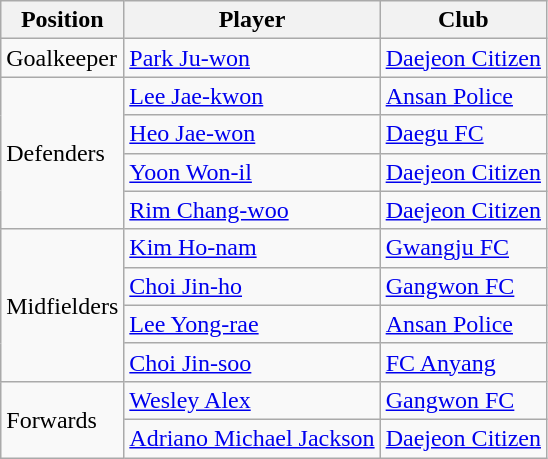<table class="wikitable" style="text-align:left;">
<tr>
<th>Position</th>
<th>Player</th>
<th>Club</th>
</tr>
<tr>
<td>Goalkeeper</td>
<td> <a href='#'>Park Ju-won</a></td>
<td><a href='#'>Daejeon Citizen</a></td>
</tr>
<tr>
<td rowspan=4>Defenders</td>
<td> <a href='#'>Lee Jae-kwon</a></td>
<td><a href='#'>Ansan Police</a></td>
</tr>
<tr>
<td> <a href='#'>Heo Jae-won</a></td>
<td><a href='#'>Daegu FC</a></td>
</tr>
<tr>
<td> <a href='#'>Yoon Won-il</a></td>
<td><a href='#'>Daejeon Citizen</a></td>
</tr>
<tr>
<td> <a href='#'>Rim Chang-woo</a></td>
<td><a href='#'>Daejeon Citizen</a></td>
</tr>
<tr>
<td rowspan=4>Midfielders</td>
<td> <a href='#'>Kim Ho-nam</a></td>
<td><a href='#'>Gwangju FC</a></td>
</tr>
<tr>
<td> <a href='#'>Choi Jin-ho</a></td>
<td><a href='#'>Gangwon FC</a></td>
</tr>
<tr>
<td> <a href='#'>Lee Yong-rae</a></td>
<td><a href='#'>Ansan Police</a></td>
</tr>
<tr>
<td> <a href='#'>Choi Jin-soo</a></td>
<td><a href='#'>FC Anyang</a></td>
</tr>
<tr>
<td rowspan=2>Forwards</td>
<td> <a href='#'>Wesley Alex</a></td>
<td><a href='#'>Gangwon FC</a></td>
</tr>
<tr>
<td> <a href='#'>Adriano Michael Jackson</a></td>
<td><a href='#'>Daejeon Citizen</a></td>
</tr>
</table>
